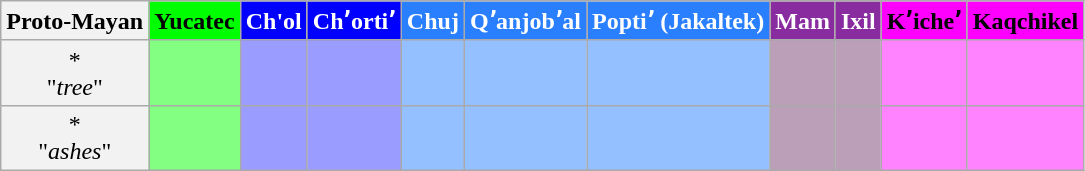<table class="wikitable">
<tr>
<th scope="col">Proto-Mayan</th>
<th scope="col" style="background-color:lime;">Yucatec</th>
<th scope="col" style="background-color:blue; color:white">Ch'ol</th>
<th scope="col" style="background-color:blue; color:white">Chʼortiʼ</th>
<th scope="col" style="background-color:#2a7FFF; color:white">Chuj</th>
<th scope="col" style="background-color:#2a7FFF; color:white">Qʼanjobʼal</th>
<th scope="col" style="background-color:#2a7FFF; color:white">Poptiʼ (Jakaltek)</th>
<th scope="col" style="background-color:#892ca0; color:white">Mam</th>
<th scope="col" style="background-color:#892ca0; color:white">Ixil</th>
<th scope="col" style="background-color:magenta">Kʼicheʼ</th>
<th scope="col" style="background-color:magenta">Kaqchikel</th>
</tr>
<tr>
<th scope="row" style="font-weight:normal;">*<br>"<em>tree</em>"</th>
<td style="background-color:#83FF82;" align="center"></td>
<td style="background-color:#9B9CFF;" align="center"></td>
<td style="background-color:#9B9CFF;" align="center"></td>
<td style="background-color:#95C0FF;" align="center"></td>
<td style="background-color:#95C0FF;" align="center"></td>
<td style="background-color:#95C0FF;" align="center"></td>
<td style="background-color:#bb9fb8;" align="center"></td>
<td style="background-color:#bb9fb8;" align="center"></td>
<td style="background-color:#FF82FF;" align="center"></td>
<td style="background-color:#FF82FF;" align="center"></td>
</tr>
<tr>
<th scope="row" style="font-weight:normal;">*<br>"<em>ashes</em>"</th>
<td style="background-color:#83FF82;" align="center"></td>
<td style="background-color:#9B9CFF;" align="center"></td>
<td style="background-color:#9B9CFF;" align="center"></td>
<td style="background-color:#95C0FF;" align="center"></td>
<td style="background-color:#95C0FF;" align="center"></td>
<td style="background-color:#95C0FF;" align="center"></td>
<td style="background-color:#bb9fb8;" align="center"></td>
<td style="background-color:#bb9fb8;" align="center"></td>
<td style="background-color:#FF82FF;" align="center"></td>
<td style="background-color:#FF82FF;" align="center"></td>
</tr>
</table>
